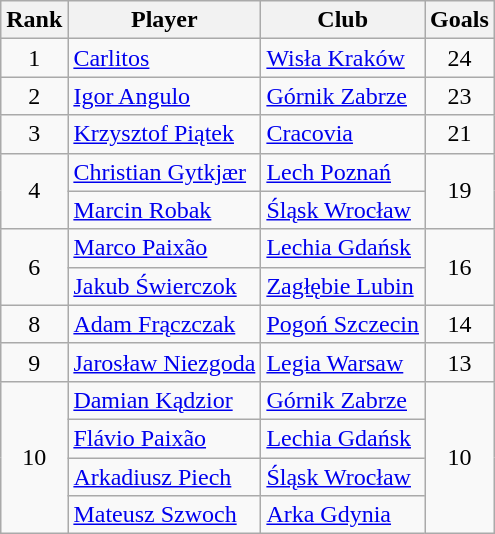<table class="wikitable" style="text-align:center">
<tr>
<th>Rank</th>
<th>Player</th>
<th>Club</th>
<th>Goals</th>
</tr>
<tr>
<td rowspan="1">1</td>
<td align="left"> <a href='#'>Carlitos</a></td>
<td align="left"><a href='#'>Wisła Kraków</a></td>
<td rowspan="1">24</td>
</tr>
<tr>
<td rowspan="1">2</td>
<td align="left"> <a href='#'>Igor Angulo</a></td>
<td align="left"><a href='#'>Górnik Zabrze</a></td>
<td rowspan="1">23</td>
</tr>
<tr>
<td rowspan="1">3</td>
<td align="left"> <a href='#'>Krzysztof Piątek</a></td>
<td align="left"><a href='#'>Cracovia</a></td>
<td rowspan="1">21</td>
</tr>
<tr>
<td rowspan="2">4</td>
<td align="left"> <a href='#'>Christian Gytkjær</a></td>
<td align="left"><a href='#'>Lech Poznań</a></td>
<td rowspan="2">19</td>
</tr>
<tr>
<td align="left"> <a href='#'>Marcin Robak</a></td>
<td align="left"><a href='#'>Śląsk Wrocław</a></td>
</tr>
<tr>
<td rowspan="2">6</td>
<td align="left"> <a href='#'>Marco Paixão</a></td>
<td align="left"><a href='#'>Lechia Gdańsk</a></td>
<td rowspan="2">16</td>
</tr>
<tr>
<td align="left"> <a href='#'>Jakub Świerczok</a></td>
<td align="left"><a href='#'>Zagłębie Lubin</a></td>
</tr>
<tr>
<td rowspan="1">8</td>
<td align="left"> <a href='#'>Adam Frączczak</a></td>
<td align="left"><a href='#'>Pogoń Szczecin</a></td>
<td rowspan="1">14</td>
</tr>
<tr>
<td rowspan="1">9</td>
<td align="left"> <a href='#'>Jarosław Niezgoda</a></td>
<td align="left"><a href='#'>Legia Warsaw</a></td>
<td rowspan="1">13</td>
</tr>
<tr>
<td rowspan="4">10</td>
<td align="left"> <a href='#'>Damian Kądzior</a></td>
<td align="left"><a href='#'>Górnik Zabrze</a></td>
<td rowspan="4">10</td>
</tr>
<tr>
<td align="left"> <a href='#'>Flávio Paixão</a></td>
<td align="left"><a href='#'>Lechia Gdańsk</a></td>
</tr>
<tr>
<td align="left"> <a href='#'>Arkadiusz Piech</a></td>
<td align="left"><a href='#'>Śląsk Wrocław</a></td>
</tr>
<tr>
<td align="left"> <a href='#'>Mateusz Szwoch</a></td>
<td align="left"><a href='#'>Arka Gdynia</a></td>
</tr>
</table>
